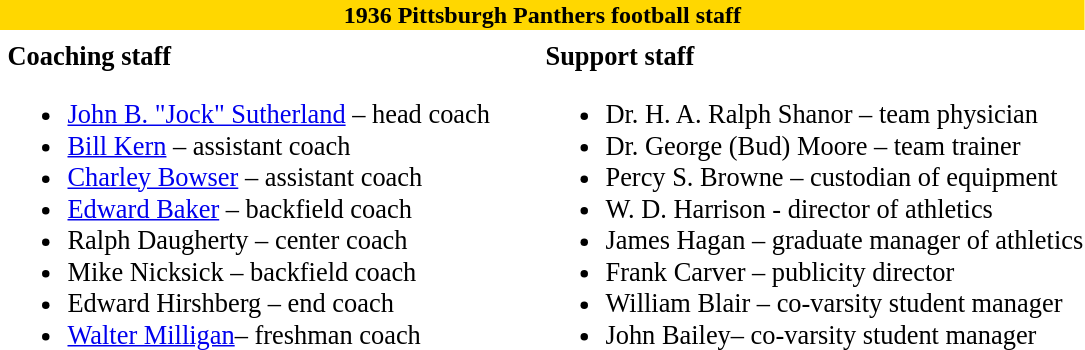<table class="toccolours" style="text-align: left;">
<tr>
<th colspan="10" style="background:gold; color:dark blue; text-align: center;"><strong>1936 Pittsburgh Panthers football staff</strong></th>
</tr>
<tr>
<td colspan="10" align="right"></td>
</tr>
<tr>
<td valign="top"></td>
<td style="font-size: 110%;" valign="top"><strong>Coaching staff</strong><br><ul><li><a href='#'>John B. "Jock" Sutherland</a> – head coach</li><li><a href='#'>Bill Kern</a> – assistant coach</li><li><a href='#'>Charley Bowser</a> – assistant coach</li><li><a href='#'>Edward Baker</a> – backfield coach</li><li>Ralph Daugherty – center coach</li><li>Mike Nicksick – backfield coach</li><li>Edward Hirshberg – end coach</li><li><a href='#'>Walter Milligan</a>– freshman coach</li></ul></td>
<td width="25"> </td>
<td valign="top"></td>
<td style="font-size: 110%;" valign="top"><strong>Support staff</strong><br><ul><li>Dr. H. A. Ralph Shanor – team physician</li><li>Dr. George  (Bud) Moore – team trainer</li><li>Percy S. Browne – custodian of equipment</li><li>W. D. Harrison - director of athletics</li><li>James Hagan – graduate manager of athletics</li><li>Frank Carver – publicity director</li><li>William Blair – co-varsity student manager</li><li>John Bailey– co-varsity student manager</li></ul></td>
</tr>
</table>
